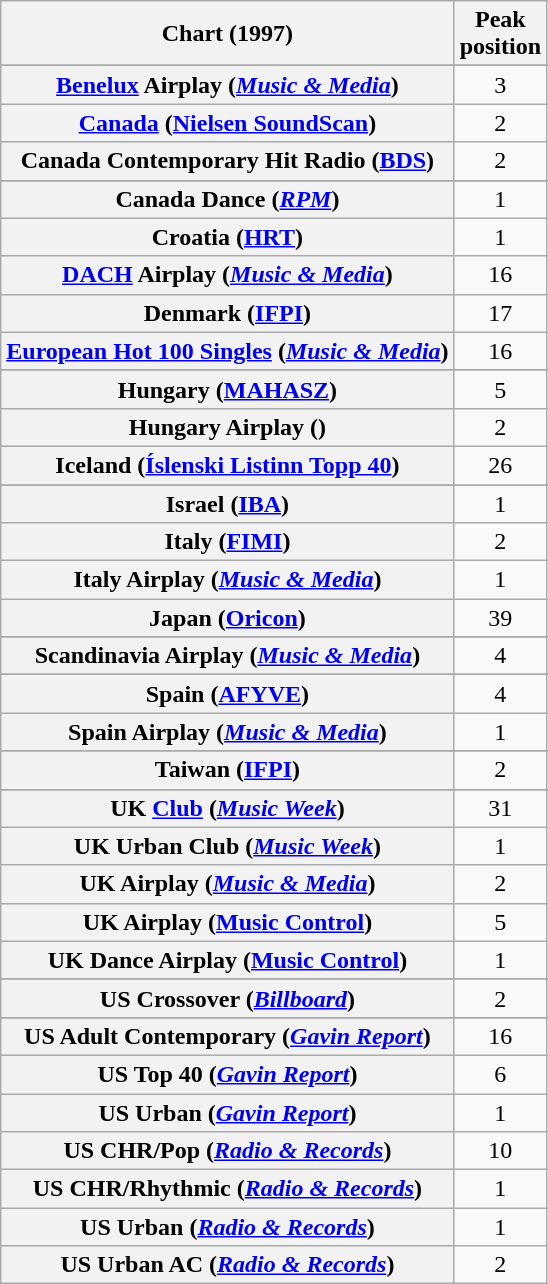<table class="wikitable sortable plainrowheaders" style="text-align:center;">
<tr>
<th>Chart (1997)</th>
<th>Peak<br>position</th>
</tr>
<tr>
</tr>
<tr>
</tr>
<tr>
</tr>
<tr>
</tr>
<tr>
<th scope="row"><a href='#'>Benelux</a> Airplay (<em><a href='#'>Music & Media</a></em>)</th>
<td>3</td>
</tr>
<tr>
<th scope="row"><a href='#'>Canada</a> (<a href='#'>Nielsen SoundScan</a>)</th>
<td>2</td>
</tr>
<tr>
<th scope="row">Canada Contemporary Hit Radio (<a href='#'>BDS</a>)</th>
<td align="center">2</td>
</tr>
<tr>
</tr>
<tr>
</tr>
<tr>
<th scope="row">Canada Dance (<em><a href='#'>RPM</a></em>)</th>
<td>1</td>
</tr>
<tr>
<th scope="row">Croatia (<a href='#'>HRT</a>)</th>
<td>1</td>
</tr>
<tr>
<th scope="row"><a href='#'>DACH</a> Airplay (<em><a href='#'>Music & Media</a></em>)</th>
<td>16</td>
</tr>
<tr>
<th scope="row">Denmark (<a href='#'>IFPI</a>)</th>
<td>17</td>
</tr>
<tr>
<th scope="row"><a href='#'>European Hot 100 Singles</a> (<em><a href='#'>Music & Media</a></em>)</th>
<td>16</td>
</tr>
<tr>
</tr>
<tr>
</tr>
<tr>
</tr>
<tr>
<th scope="row">Hungary (<a href='#'>MAHASZ</a>)</th>
<td>5</td>
</tr>
<tr>
<th scope="row">Hungary Airplay ()</th>
<td>2</td>
</tr>
<tr>
<th scope="row">Iceland (<a href='#'>Íslenski Listinn Topp 40</a>)</th>
<td>26</td>
</tr>
<tr>
</tr>
<tr>
<th scope="row">Israel (<a href='#'>IBA</a>)</th>
<td align="center">1</td>
</tr>
<tr>
<th scope="row">Italy (<a href='#'>FIMI</a>)</th>
<td>2</td>
</tr>
<tr>
<th scope="row">Italy Airplay (<em><a href='#'>Music & Media</a></em>)</th>
<td>1</td>
</tr>
<tr>
<th scope="row">Japan (<a href='#'>Oricon</a>)</th>
<td>39</td>
</tr>
<tr>
</tr>
<tr>
</tr>
<tr>
</tr>
<tr>
<th scope="row">Scandinavia Airplay (<em><a href='#'>Music & Media</a></em>)</th>
<td>4</td>
</tr>
<tr>
</tr>
<tr>
<th scope="row">Spain (<a href='#'>AFYVE</a>)</th>
<td>4</td>
</tr>
<tr>
<th scope="row">Spain Airplay (<em><a href='#'>Music & Media</a></em>)</th>
<td>1</td>
</tr>
<tr>
</tr>
<tr>
</tr>
<tr>
<th scope="row">Taiwan (<a href='#'>IFPI</a>)</th>
<td>2</td>
</tr>
<tr>
</tr>
<tr>
</tr>
<tr>
<th scope="row">UK <a href='#'>Club</a> (<em><a href='#'>Music Week</a></em>)</th>
<td>31</td>
</tr>
<tr>
<th scope="row">UK Urban Club (<em><a href='#'>Music Week</a></em>)</th>
<td>1</td>
</tr>
<tr>
<th scope="row">UK Airplay (<em><a href='#'>Music & Media</a></em>)</th>
<td>2</td>
</tr>
<tr>
<th scope="row">UK Airplay (<a href='#'>Music Control</a>)</th>
<td>5</td>
</tr>
<tr>
<th scope="row">UK Dance Airplay (<a href='#'>Music Control</a>)</th>
<td>1</td>
</tr>
<tr>
</tr>
<tr>
<th scope="row">US Crossover (<em><a href='#'>Billboard</a></em>)</th>
<td>2</td>
</tr>
<tr>
</tr>
<tr>
</tr>
<tr>
</tr>
<tr>
</tr>
<tr>
</tr>
<tr>
</tr>
<tr>
</tr>
<tr>
<th scope="row">US Adult Contemporary (<em><a href='#'>Gavin Report</a></em>)</th>
<td>16</td>
</tr>
<tr>
<th scope="row">US Top 40 (<em><a href='#'>Gavin Report</a></em>)</th>
<td>6</td>
</tr>
<tr>
<th scope="row">US Urban (<em><a href='#'>Gavin Report</a></em>)</th>
<td>1</td>
</tr>
<tr>
<th scope="row">US CHR/Pop (<em><a href='#'>Radio & Records</a></em>)</th>
<td>10</td>
</tr>
<tr>
<th scope="row">US CHR/Rhythmic (<em><a href='#'>Radio & Records</a></em>)</th>
<td>1</td>
</tr>
<tr>
<th scope="row">US Urban (<em><a href='#'>Radio & Records</a></em>)</th>
<td>1</td>
</tr>
<tr>
<th scope="row">US Urban AC (<em><a href='#'>Radio & Records</a></em>)</th>
<td>2</td>
</tr>
</table>
